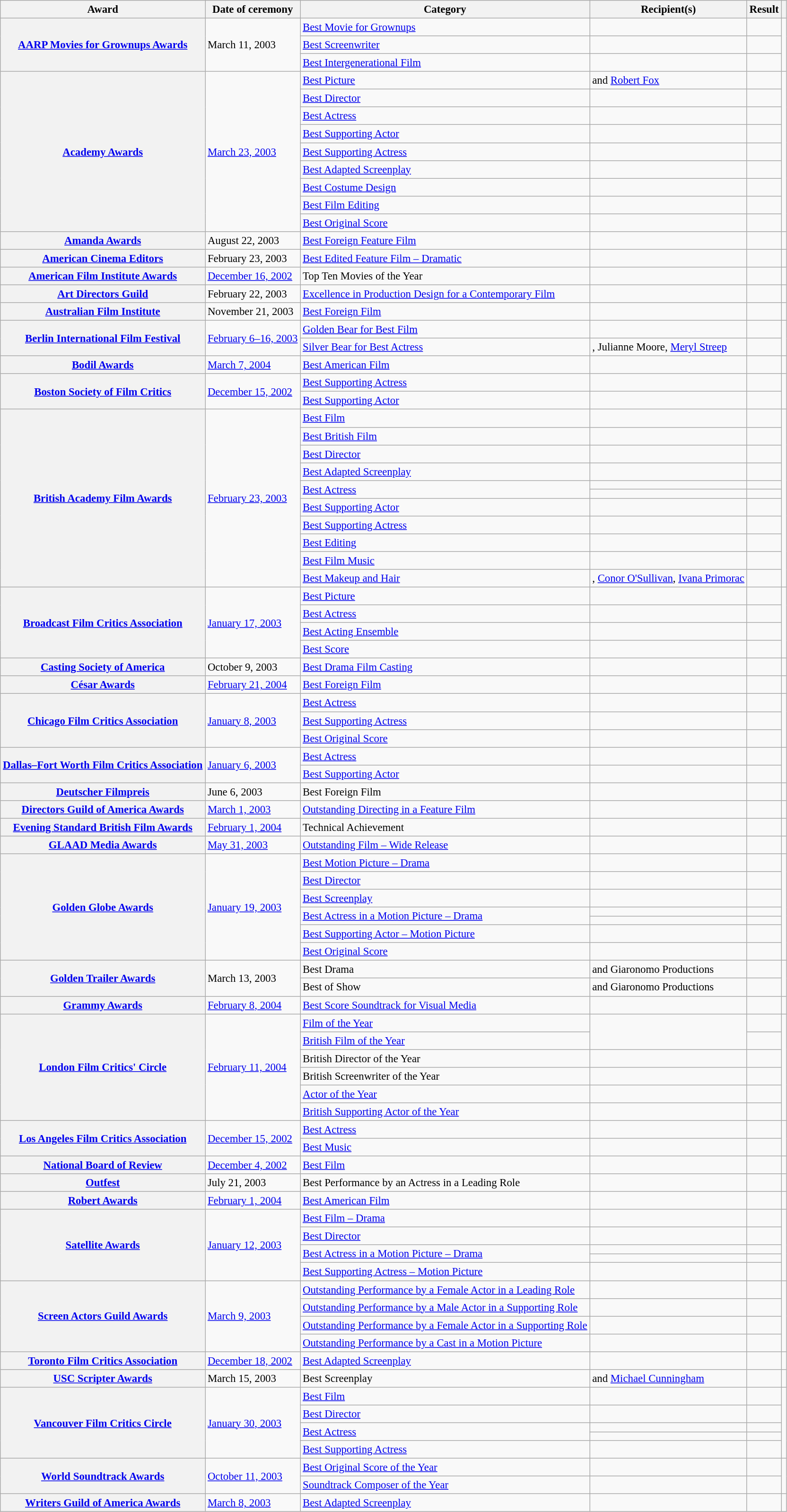<table class="wikitable plainrowheaders sortable" style="font-size: 95%;">
<tr>
<th scope="col">Award</th>
<th scope="col">Date of ceremony</th>
<th scope="col">Category</th>
<th scope="col">Recipient(s)</th>
<th scope="col">Result</th>
<th scope="col" class="unsortable"></th>
</tr>
<tr>
<th scope="row" rowspan="3"><a href='#'>AARP Movies for Grownups Awards</a></th>
<td rowspan="3">March 11, 2003</td>
<td><a href='#'>Best Movie for Grownups</a></td>
<td></td>
<td></td>
<td rowspan="3" style="text-align:center;"><br></td>
</tr>
<tr>
<td><a href='#'>Best Screenwriter</a></td>
<td></td>
<td></td>
</tr>
<tr>
<td><a href='#'>Best Intergenerational Film</a></td>
<td></td>
<td></td>
</tr>
<tr>
<th scope="row" rowspan="9"><a href='#'>Academy Awards</a></th>
<td rowspan="9"><a href='#'>March 23, 2003</a></td>
<td><a href='#'>Best Picture</a></td>
<td> and <a href='#'>Robert Fox</a></td>
<td></td>
<td rowspan="9" style="text-align:center;"><br></td>
</tr>
<tr>
<td><a href='#'>Best Director</a></td>
<td></td>
<td></td>
</tr>
<tr>
<td><a href='#'>Best Actress</a></td>
<td></td>
<td></td>
</tr>
<tr>
<td><a href='#'>Best Supporting Actor</a></td>
<td></td>
<td></td>
</tr>
<tr>
<td><a href='#'>Best Supporting Actress</a></td>
<td></td>
<td></td>
</tr>
<tr>
<td><a href='#'>Best Adapted Screenplay</a></td>
<td></td>
<td></td>
</tr>
<tr>
<td><a href='#'>Best Costume Design</a></td>
<td></td>
<td></td>
</tr>
<tr>
<td><a href='#'>Best Film Editing</a></td>
<td></td>
<td></td>
</tr>
<tr>
<td><a href='#'>Best Original Score</a></td>
<td></td>
<td></td>
</tr>
<tr>
<th scope="row"><a href='#'>Amanda Awards</a></th>
<td>August 22, 2003</td>
<td><a href='#'>Best Foreign Feature Film</a></td>
<td></td>
<td></td>
<td style="text-align:center;"></td>
</tr>
<tr>
<th scope="row"><a href='#'>American Cinema Editors</a></th>
<td>February 23, 2003</td>
<td><a href='#'>Best Edited Feature Film – Dramatic</a></td>
<td></td>
<td></td>
<td style="text-align:center;"></td>
</tr>
<tr>
<th scope="row"><a href='#'>American Film Institute Awards</a></th>
<td><a href='#'>December 16, 2002</a></td>
<td>Top Ten Movies of the Year</td>
<td></td>
<td></td>
<td style="text-align:center;"></td>
</tr>
<tr>
<th scope="row"><a href='#'>Art Directors Guild</a></th>
<td>February 22, 2003</td>
<td><a href='#'>Excellence in Production Design for a Contemporary Film</a></td>
<td></td>
<td></td>
<td style="text-align:center;"></td>
</tr>
<tr>
<th scope="row"><a href='#'>Australian Film Institute</a></th>
<td>November 21, 2003</td>
<td><a href='#'>Best Foreign Film</a></td>
<td></td>
<td></td>
<td style="text-align:center;"></td>
</tr>
<tr>
<th scope="row" rowspan="2"><a href='#'>Berlin International Film Festival</a></th>
<td rowspan="2"><a href='#'>February 6–16, 2003</a></td>
<td><a href='#'>Golden Bear for Best Film</a></td>
<td></td>
<td></td>
<td rowspan="2" style="text-align:center;"></td>
</tr>
<tr>
<td><a href='#'>Silver Bear for Best Actress</a></td>
<td>, Julianne Moore, <a href='#'>Meryl Streep</a></td>
<td></td>
</tr>
<tr>
<th scope="row"><a href='#'>Bodil Awards</a></th>
<td><a href='#'>March 7, 2004</a></td>
<td><a href='#'>Best American Film</a></td>
<td></td>
<td></td>
<td style="text-align:center;"></td>
</tr>
<tr>
<th scope="row" rowspan="2"><a href='#'>Boston Society of Film Critics</a></th>
<td rowspan="2"><a href='#'>December 15, 2002</a></td>
<td><a href='#'>Best Supporting Actress</a></td>
<td></td>
<td></td>
<td rowspan="2" style="text-align:center;"></td>
</tr>
<tr>
<td><a href='#'>Best Supporting Actor</a></td>
<td></td>
<td></td>
</tr>
<tr>
<th scope="row" rowspan="11"><a href='#'>British Academy Film Awards</a></th>
<td rowspan="11"><a href='#'>February 23, 2003</a></td>
<td><a href='#'>Best Film</a></td>
<td></td>
<td></td>
<td rowspan="11" style="text-align:center;"></td>
</tr>
<tr>
<td><a href='#'>Best British Film</a></td>
<td></td>
<td></td>
</tr>
<tr>
<td><a href='#'>Best Director</a></td>
<td></td>
<td></td>
</tr>
<tr>
<td><a href='#'>Best Adapted Screenplay</a></td>
<td></td>
<td></td>
</tr>
<tr>
<td rowspan="2"><a href='#'>Best Actress</a></td>
<td></td>
<td></td>
</tr>
<tr>
<td></td>
<td></td>
</tr>
<tr>
<td><a href='#'>Best Supporting Actor</a></td>
<td></td>
<td></td>
</tr>
<tr>
<td><a href='#'>Best Supporting Actress</a></td>
<td></td>
<td></td>
</tr>
<tr>
<td><a href='#'>Best Editing</a></td>
<td></td>
<td></td>
</tr>
<tr>
<td><a href='#'>Best Film Music</a></td>
<td></td>
<td></td>
</tr>
<tr>
<td><a href='#'>Best Makeup and Hair</a></td>
<td>, <a href='#'>Conor O'Sullivan</a>, <a href='#'>Ivana Primorac</a></td>
<td></td>
</tr>
<tr>
<th scope="row" rowspan="4"><a href='#'>Broadcast Film Critics Association</a></th>
<td rowspan="4"><a href='#'>January 17, 2003</a></td>
<td><a href='#'>Best Picture</a></td>
<td></td>
<td></td>
<td rowspan="4" style="text-align:center;"></td>
</tr>
<tr>
<td><a href='#'>Best Actress</a></td>
<td></td>
<td></td>
</tr>
<tr>
<td><a href='#'>Best Acting Ensemble</a></td>
<td></td>
<td></td>
</tr>
<tr>
<td><a href='#'>Best Score</a></td>
<td></td>
<td></td>
</tr>
<tr>
<th scope="row"><a href='#'>Casting Society of America</a></th>
<td>October 9, 2003</td>
<td><a href='#'>Best Drama Film Casting</a></td>
<td></td>
<td></td>
<td style="text-align:center;"></td>
</tr>
<tr>
<th scope="row"><a href='#'>César Awards</a></th>
<td><a href='#'>February 21, 2004</a></td>
<td><a href='#'>Best Foreign Film</a></td>
<td></td>
<td></td>
<td style="text-align:center;"></td>
</tr>
<tr>
<th scope="row" rowspan="3"><a href='#'>Chicago Film Critics Association</a></th>
<td rowspan="3"><a href='#'>January 8, 2003</a></td>
<td><a href='#'>Best Actress</a></td>
<td></td>
<td></td>
<td rowspan="3" style="text-align:center;"></td>
</tr>
<tr>
<td><a href='#'>Best Supporting Actress</a></td>
<td></td>
<td></td>
</tr>
<tr>
<td><a href='#'>Best Original Score</a></td>
<td></td>
<td></td>
</tr>
<tr>
<th scope="row" rowspan="2"><a href='#'>Dallas–Fort Worth Film Critics Association</a></th>
<td rowspan="2"><a href='#'>January 6, 2003</a></td>
<td><a href='#'>Best Actress</a></td>
<td></td>
<td></td>
<td rowspan="2" style="text-align:center;"></td>
</tr>
<tr>
<td><a href='#'>Best Supporting Actor</a></td>
<td></td>
<td></td>
</tr>
<tr>
<th scope="row"><a href='#'>Deutscher Filmpreis</a></th>
<td>June 6, 2003</td>
<td>Best Foreign Film</td>
<td></td>
<td></td>
<td style="text-align:center;"></td>
</tr>
<tr>
<th scope="row"><a href='#'>Directors Guild of America Awards</a></th>
<td><a href='#'>March 1, 2003</a></td>
<td><a href='#'>Outstanding Directing in a Feature Film</a></td>
<td></td>
<td></td>
<td style="text-align:center;"></td>
</tr>
<tr>
<th scope="row"><a href='#'>Evening Standard British Film Awards</a></th>
<td><a href='#'>February 1, 2004</a></td>
<td>Technical Achievement</td>
<td></td>
<td></td>
<td style="text-align:center;"></td>
</tr>
<tr>
<th scope="row"><a href='#'>GLAAD Media Awards</a></th>
<td><a href='#'>May 31, 2003</a></td>
<td><a href='#'>Outstanding Film – Wide Release</a></td>
<td></td>
<td></td>
<td style="text-align:center;"></td>
</tr>
<tr>
<th scope="row" rowspan="7"><a href='#'>Golden Globe Awards</a></th>
<td rowspan="7"><a href='#'>January 19, 2003</a></td>
<td><a href='#'>Best Motion Picture – Drama</a></td>
<td></td>
<td></td>
<td rowspan="7" style="text-align:center;"><br></td>
</tr>
<tr>
<td><a href='#'>Best Director</a></td>
<td></td>
<td></td>
</tr>
<tr>
<td><a href='#'>Best Screenplay</a></td>
<td></td>
<td></td>
</tr>
<tr>
<td rowspan="2"><a href='#'>Best Actress in a Motion Picture – Drama</a></td>
<td></td>
<td></td>
</tr>
<tr>
<td></td>
<td></td>
</tr>
<tr>
<td><a href='#'>Best Supporting Actor – Motion Picture</a></td>
<td></td>
<td></td>
</tr>
<tr>
<td><a href='#'>Best Original Score</a></td>
<td></td>
<td></td>
</tr>
<tr>
<th scope="row" rowspan="2"><a href='#'>Golden Trailer Awards</a></th>
<td rowspan="2">March 13, 2003</td>
<td>Best Drama</td>
<td> and Giaronomo Productions</td>
<td></td>
<td rowspan="2" style="text-align:center;"></td>
</tr>
<tr>
<td>Best of Show</td>
<td> and Giaronomo Productions</td>
<td></td>
</tr>
<tr>
<th scope="row"><a href='#'>Grammy Awards</a></th>
<td><a href='#'>February 8, 2004</a></td>
<td><a href='#'>Best Score Soundtrack for Visual Media</a></td>
<td></td>
<td></td>
<td style="text-align:center;"></td>
</tr>
<tr>
<th scope="row" rowspan="6"><a href='#'>London Film Critics' Circle</a></th>
<td rowspan="6"><a href='#'>February 11, 2004</a></td>
<td><a href='#'>Film of the Year</a></td>
<td rowspan="2"></td>
<td></td>
<td rowspan="6" style="text-align:center;"><br></td>
</tr>
<tr>
<td><a href='#'>British Film of the Year</a></td>
<td></td>
</tr>
<tr>
<td>British Director of the Year</td>
<td></td>
<td></td>
</tr>
<tr>
<td>British Screenwriter of the Year</td>
<td></td>
<td></td>
</tr>
<tr>
<td><a href='#'>Actor of the Year</a></td>
<td></td>
<td></td>
</tr>
<tr>
<td><a href='#'>British Supporting Actor of the Year</a></td>
<td></td>
<td></td>
</tr>
<tr>
<th scope="row" rowspan="2"><a href='#'>Los Angeles Film Critics Association</a></th>
<td rowspan="2"><a href='#'>December 15, 2002</a></td>
<td><a href='#'>Best Actress</a></td>
<td></td>
<td></td>
<td rowspan="2" style="text-align:center;"><br></td>
</tr>
<tr>
<td><a href='#'>Best Music</a></td>
<td></td>
<td></td>
</tr>
<tr>
<th scope="row"><a href='#'>National Board of Review</a></th>
<td><a href='#'>December 4, 2002</a></td>
<td><a href='#'>Best Film</a></td>
<td></td>
<td></td>
<td style="text-align:center;"></td>
</tr>
<tr>
<th scope="row"><a href='#'>Outfest</a></th>
<td>July 21, 2003</td>
<td>Best Performance by an Actress in a Leading Role</td>
<td></td>
<td></td>
<td style="text-align:center;"></td>
</tr>
<tr>
<th scope="row"><a href='#'>Robert Awards</a></th>
<td><a href='#'>February 1, 2004</a></td>
<td><a href='#'>Best American Film</a></td>
<td></td>
<td></td>
<td style="text-align:center;"></td>
</tr>
<tr>
<th scope="row" rowspan="5"><a href='#'>Satellite Awards</a></th>
<td rowspan="5"><a href='#'>January 12, 2003</a></td>
<td><a href='#'>Best Film – Drama</a></td>
<td></td>
<td></td>
<td rowspan="5" style="text-align:center;"></td>
</tr>
<tr>
<td><a href='#'>Best Director</a></td>
<td></td>
<td></td>
</tr>
<tr>
<td rowspan="2"><a href='#'>Best Actress in a Motion Picture – Drama</a></td>
<td></td>
<td></td>
</tr>
<tr>
<td></td>
<td></td>
</tr>
<tr>
<td><a href='#'>Best Supporting Actress – Motion Picture</a></td>
<td></td>
<td></td>
</tr>
<tr>
<th scope="row" rowspan="4"><a href='#'>Screen Actors Guild Awards</a></th>
<td rowspan="4"><a href='#'>March 9, 2003</a></td>
<td><a href='#'>Outstanding Performance by a Female Actor in a Leading Role</a></td>
<td></td>
<td></td>
<td rowspan="4" style="text-align:center;"></td>
</tr>
<tr>
<td><a href='#'>Outstanding Performance by a Male Actor in a Supporting Role</a></td>
<td></td>
<td></td>
</tr>
<tr>
<td><a href='#'>Outstanding Performance by a Female Actor in a Supporting Role</a></td>
<td></td>
<td></td>
</tr>
<tr>
<td><a href='#'>Outstanding Performance by a Cast in a Motion Picture</a></td>
<td></td>
<td></td>
</tr>
<tr>
<th scope="row"><a href='#'>Toronto Film Critics Association</a></th>
<td><a href='#'>December 18, 2002</a></td>
<td><a href='#'>Best Adapted Screenplay</a></td>
<td></td>
<td></td>
<td style="text-align:center;"></td>
</tr>
<tr>
<th scope="row"><a href='#'>USC Scripter Awards</a></th>
<td>March 15, 2003</td>
<td>Best Screenplay</td>
<td> and <a href='#'>Michael Cunningham</a></td>
<td></td>
<td style="text-align:center;"></td>
</tr>
<tr>
<th scope="row" rowspan="5"><a href='#'>Vancouver Film Critics Circle</a></th>
<td rowspan="5"><a href='#'>January 30, 2003</a></td>
<td><a href='#'>Best Film</a></td>
<td></td>
<td></td>
<td rowspan="5" style="text-align:center;"><br></td>
</tr>
<tr>
<td><a href='#'>Best Director</a></td>
<td></td>
<td></td>
</tr>
<tr>
<td rowspan="2"><a href='#'>Best Actress</a></td>
<td></td>
<td></td>
</tr>
<tr>
<td></td>
<td></td>
</tr>
<tr>
<td><a href='#'>Best Supporting Actress</a></td>
<td></td>
<td></td>
</tr>
<tr>
<th scope="row" rowspan="2"><a href='#'>World Soundtrack Awards</a></th>
<td rowspan="2"><a href='#'>October 11, 2003</a></td>
<td><a href='#'>Best Original Score of the Year</a></td>
<td></td>
<td></td>
<td rowspan="2" style="text-align:center;"></td>
</tr>
<tr>
<td><a href='#'>Soundtrack Composer of the Year</a></td>
<td></td>
<td></td>
</tr>
<tr>
<th scope="row"><a href='#'>Writers Guild of America Awards</a></th>
<td><a href='#'>March 8, 2003</a></td>
<td><a href='#'>Best Adapted Screenplay</a></td>
<td></td>
<td></td>
<td style="text-align:center;"></td>
</tr>
</table>
